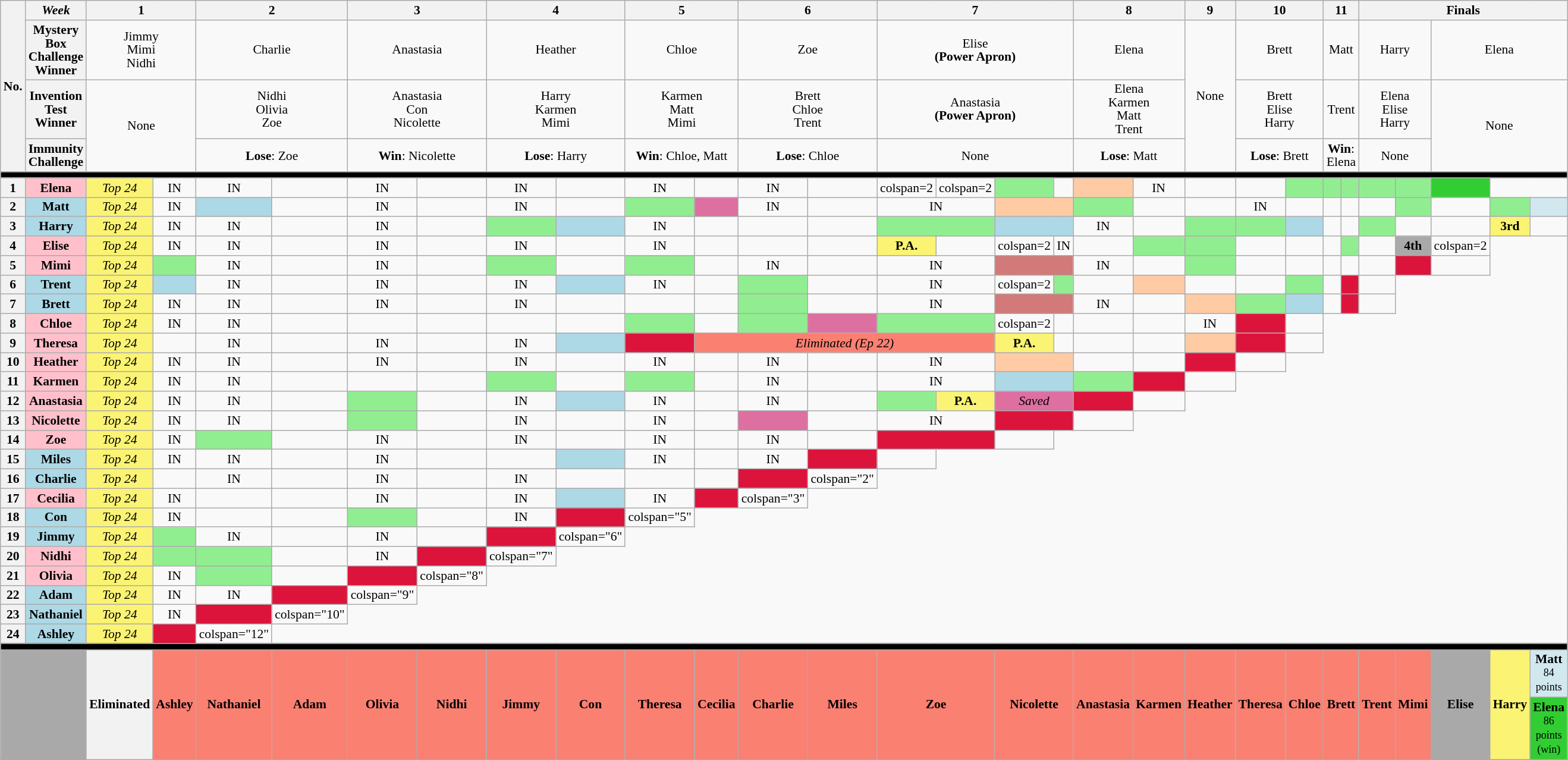<table class="wikitable" style="text-align:center; width:120px; font-size:90%; line-height:15px">
<tr>
<th rowspan="4">No.</th>
<th><em>Week</em></th>
<th colspan=2>1</th>
<th colspan=2>2</th>
<th colspan=2>3</th>
<th colspan=2>4</th>
<th colspan=2>5</th>
<th colspan=2>6</th>
<th colspan=4>7</th>
<th colspan=2>8</th>
<th colspan=1>9</th>
<th colspan=2>10</th>
<th colspan=2.5>11</th>
<th colspan=5>Finals</th>
</tr>
<tr>
<th>Mystery<br>Box<br>Challenge<br>Winner</th>
<td colspan=2>Jimmy<br>Mimi<br>Nidhi</td>
<td colspan=2>Charlie</td>
<td colspan=2>Anastasia</td>
<td colspan=2>Heather</td>
<td colspan=2>Chloe</td>
<td colspan=2>Zoe</td>
<td colspan=4>Elise<br><strong>(Power Apron)</strong></td>
<td colspan=2>Elena</td>
<td rowspan=3>None</td>
<td colspan=2>Brett</td>
<td colspan=2.5>Matt</td>
<td colspan=2>Harry</td>
<td colspan=3>Elena</td>
</tr>
<tr>
<th>Invention<br>Test<br>Winner</th>
<td colspan="2" rowspan="2">None</td>
<td colspan=2>Nidhi<br>Olivia<br>Zoe</td>
<td colspan=2>Anastasia<br>Con<br>Nicolette</td>
<td colspan=2>Harry<br>Karmen<br>Mimi</td>
<td colspan=2>Karmen<br>Matt<br>Mimi</td>
<td colspan=2>Brett<br>Chloe<br>Trent</td>
<td colspan=4>Anastasia<br><strong>(Power Apron)</strong></td>
<td colspan=2>Elena<br>Karmen<br>Matt<br>Trent</td>
<td colspan=2>Brett<br>Elise<br>Harry</td>
<td colspan=2.5>Trent</td>
<td colspan=2>Elena<br>Elise<br>Harry</td>
<td rowspan=2 colspan=3>None</td>
</tr>
<tr>
<th>Immunity<br>Challenge</th>
<td colspan=2><strong>Lose</strong>: Zoe</td>
<td colspan=2><strong>Win</strong>: Nicolette</td>
<td colspan=2><strong>Lose</strong>: Harry</td>
<td colspan=2><strong>Win</strong>: Chloe, Matt</td>
<td colspan=2><strong>Lose</strong>: Chloe</td>
<td colspan=4>None</td>
<td colspan=2><strong>Lose</strong>: Matt</td>
<td colspan=2><strong>Lose</strong>: Brett</td>
<td colspan=2.5><strong>Win</strong>: Elena</td>
<td colspan=2>None</td>
</tr>
<tr>
<td style="background:black;" colspan="30"></td>
</tr>
<tr>
<th>1</th>
<th style="background:pink;">Elena</th>
<td style="background:#fbf373;"><em>Top 24</em></td>
<td>IN</td>
<td>IN</td>
<td></td>
<td>IN</td>
<td></td>
<td>IN</td>
<td></td>
<td>IN</td>
<td></td>
<td>IN</td>
<td></td>
<td>colspan=2 </td>
<td>colspan=2 </td>
<td style="background:lightgreen;"></td>
<td></td>
<td style="background:#FFCBA4;"></td>
<td>IN</td>
<td></td>
<td></td>
<td style="background:lightgreen;"></td>
<td style="background:lightgreen;"></td>
<td style="background:lightgreen;"></td>
<td style="background:lightgreen;"></td>
<td style="background:lightgreen;"></td>
<td style="background:limegreen;"></td>
</tr>
<tr>
<th>2</th>
<th style="background:lightblue;">Matt</th>
<td style="background:#fbf373;"><em>Top 24</em></td>
<td>IN</td>
<td style="background:lightblue;"></td>
<td></td>
<td>IN</td>
<td></td>
<td>IN</td>
<td></td>
<td style="background:lightgreen;"></td>
<td style="background:#de6fa1;"></td>
<td>IN</td>
<td></td>
<td colspan=2>IN</td>
<td colspan=2 style="background:#FFCBA4;"></td>
<td style="background:lightgreen;"></td>
<td></td>
<td></td>
<td>IN</td>
<td></td>
<td></td>
<td></td>
<td></td>
<td style="background:lightgreen;"></td>
<td></td>
<td style="background:lightgreen;"></td>
<td style="background:#d1e8ef;"></td>
</tr>
<tr>
<th>3</th>
<th style="background:lightblue;">Harry</th>
<td style="background:#fbf373;"><em>Top 24</em></td>
<td>IN</td>
<td>IN</td>
<td></td>
<td>IN</td>
<td></td>
<td style="background:lightgreen;"></td>
<td style="background:lightblue;"></td>
<td>IN</td>
<td></td>
<td></td>
<td></td>
<td colspan=2 style="background:lightgreen;"></td>
<td colspan=2 style="background:lightblue;"></td>
<td>IN</td>
<td></td>
<td style="background:lightgreen;"></td>
<td style="background:lightgreen;"></td>
<td style="background:lightblue;"></td>
<td></td>
<td></td>
<td style="background:lightgreen;"></td>
<td></td>
<td></td>
<td style="background:#fbf373;"><strong>3rd</strong></td>
<td></td>
</tr>
<tr>
<th>4</th>
<th style="background:pink;">Elise</th>
<td style="background:#fbf373;"><em>Top 24</em></td>
<td>IN</td>
<td>IN</td>
<td></td>
<td>IN</td>
<td></td>
<td>IN</td>
<td></td>
<td>IN</td>
<td></td>
<td></td>
<td></td>
<td style="background:#fbf373;"><strong>P.A.</strong></td>
<td></td>
<td>colspan=2 </td>
<td>IN</td>
<td></td>
<td style="background:lightgreen;"></td>
<td style="background:lightgreen;"></td>
<td></td>
<td></td>
<td></td>
<td style="background:lightgreen;"></td>
<td></td>
<td style="background:darkgray;"><strong>4th</strong></td>
<td>colspan=2 </td>
</tr>
<tr>
<th>5</th>
<th style="background:pink;">Mimi</th>
<td style="background:#fbf373;"><em>Top 24</em></td>
<td style="background:lightgreen;"></td>
<td>IN</td>
<td></td>
<td>IN</td>
<td></td>
<td style="background:lightgreen;"></td>
<td></td>
<td style="background:lightgreen;"></td>
<td></td>
<td>IN</td>
<td></td>
<td colspan=2>IN</td>
<td colspan=2 style="background:#d27979"></td>
<td>IN</td>
<td></td>
<td style="background:lightgreen;"></td>
<td></td>
<td></td>
<td></td>
<td></td>
<td></td>
<td style="background:crimson;"></td>
<td></td>
</tr>
<tr>
<th>6</th>
<th style="background:lightblue;">Trent</th>
<td style="background:#fbf373;"><em>Top 24</em></td>
<td style="background:lightblue;"></td>
<td>IN</td>
<td></td>
<td>IN</td>
<td></td>
<td>IN</td>
<td style="background:lightblue;"></td>
<td>IN</td>
<td></td>
<td style="background:lightgreen;"></td>
<td></td>
<td colspan=2>IN</td>
<td>colspan=2 </td>
<td style="background:lightgreen;"></td>
<td></td>
<td style="background:#FFCBA4;"></td>
<td></td>
<td></td>
<td style="background:lightgreen;"></td>
<td></td>
<td style="background:crimson;"></td>
<td></td>
</tr>
<tr>
<th>7</th>
<th style="background:lightblue;">Brett</th>
<td style="background:#fbf373;"><em>Top 24</em></td>
<td>IN</td>
<td>IN</td>
<td></td>
<td>IN</td>
<td></td>
<td>IN</td>
<td></td>
<td></td>
<td></td>
<td style="background:lightgreen;"></td>
<td></td>
<td colspan=2>IN</td>
<td colspan=2 style="background:#d27979;"></td>
<td>IN</td>
<td></td>
<td style="background:#FFCBA4;"></td>
<td style="background:lightgreen;"></td>
<td style="background:lightblue;"></td>
<td></td>
<td style="background:crimson;"></td>
<td></td>
</tr>
<tr>
<th>8</th>
<th style="background:pink;">Chloe</th>
<td style="background:#fbf373;"><em>Top 24</em></td>
<td>IN</td>
<td>IN</td>
<td></td>
<td></td>
<td></td>
<td></td>
<td></td>
<td style="background:lightgreen;"></td>
<td></td>
<td style="background:lightgreen;"></td>
<td style="background:#de6fa1;"></td>
<td colspan=2 style="background:lightgreen;"></td>
<td>colspan=2 </td>
<td></td>
<td></td>
<td></td>
<td>IN</td>
<td style="background:crimson;"></td>
<td></td>
</tr>
<tr>
<th>9</th>
<th style="background:pink;">Theresa</th>
<td style="background:#fbf373;"><em>Top 24</em></td>
<td></td>
<td>IN</td>
<td></td>
<td>IN</td>
<td></td>
<td>IN</td>
<td style="background:lightblue;"></td>
<td style="background:crimson;"></td>
<td bgcolor="#FA8072" colspan=5><em>Eliminated (Ep 22)</em></td>
<td style="background:#fbf373;"><strong>P.A.</strong></td>
<td></td>
<td></td>
<td></td>
<td style="background:#FFCBA4;"></td>
<td style="background:crimson;"></td>
<td></td>
</tr>
<tr>
<th>10</th>
<th style="background:pink;">Heather</th>
<td style="background:#fbf373;"><em>Top 24</em></td>
<td>IN</td>
<td>IN</td>
<td></td>
<td>IN</td>
<td></td>
<td>IN</td>
<td></td>
<td>IN</td>
<td></td>
<td>IN</td>
<td></td>
<td colspan=2>IN</td>
<td colspan=2 style="background:#FFCBA4;"></td>
<td></td>
<td></td>
<td style="background:crimson;"></td>
<td></td>
</tr>
<tr>
<th>11</th>
<th style="background:pink;">Karmen</th>
<td style="background:#fbf373;"><em>Top 24</em></td>
<td>IN</td>
<td>IN</td>
<td></td>
<td></td>
<td></td>
<td style="background:lightgreen;"></td>
<td></td>
<td style="background:lightgreen;"></td>
<td></td>
<td>IN</td>
<td></td>
<td colspan=2>IN</td>
<td colspan=2 style="background:lightblue;"></td>
<td style="background:lightgreen;"></td>
<td style="background:crimson;"></td>
<td></td>
</tr>
<tr>
<th>12</th>
<th style="background:pink;">Anastasia</th>
<td nowrap style="background:#fbf373;"><em>Top 24</em></td>
<td>IN</td>
<td>IN</td>
<td></td>
<td style="background:lightgreen;"></td>
<td></td>
<td>IN</td>
<td style="background:lightblue;"></td>
<td>IN</td>
<td></td>
<td>IN</td>
<td></td>
<td style="background:lightgreen;"></td>
<td style="background:#fbf373;"><strong>P.A.</strong></td>
<td colspan=2 style="background:#de6fa1;"><em>Saved</em></td>
<td style="background:crimson;"></td>
<td></td>
</tr>
<tr>
<th>13</th>
<th style="background:pink;">Nicolette</th>
<td style="background:#fbf373;"><em>Top 24</em></td>
<td>IN</td>
<td>IN</td>
<td></td>
<td style="background:lightgreen;"></td>
<td></td>
<td>IN</td>
<td></td>
<td>IN</td>
<td></td>
<td style="background:#de6fa1;"></td>
<td></td>
<td colspan=2>IN</td>
<td colspan=2 style="background:crimson;"></td>
<td></td>
</tr>
<tr>
<th>14</th>
<th style="background:pink;">Zoe</th>
<td style="background:#fbf373;"><em>Top 24</em></td>
<td>IN</td>
<td style="background:lightgreen;"></td>
<td></td>
<td>IN</td>
<td></td>
<td>IN</td>
<td></td>
<td>IN</td>
<td></td>
<td>IN</td>
<td></td>
<td colspan=2 style="background:crimson;"></td>
<td></td>
</tr>
<tr>
<th>15</th>
<th style="background:lightblue;">Miles</th>
<td style="background:#fbf373;"><em>Top 24</em></td>
<td>IN</td>
<td>IN</td>
<td></td>
<td>IN</td>
<td></td>
<td></td>
<td style="background:lightblue;"></td>
<td>IN</td>
<td></td>
<td>IN</td>
<td style="background:crimson;"></td>
<td></td>
</tr>
<tr>
<th>16</th>
<th style="background:lightblue;">Charlie</th>
<td style="background:#fbf373;"><em>Top 24</em></td>
<td></td>
<td>IN</td>
<td></td>
<td>IN</td>
<td></td>
<td>IN</td>
<td></td>
<td></td>
<td></td>
<td style="background:crimson;"></td>
<td>colspan="2" </td>
</tr>
<tr>
<th>17</th>
<th style="background:pink;">Cecilia</th>
<td style="background:#fbf373;"><em>Top 24</em></td>
<td>IN</td>
<td></td>
<td></td>
<td>IN</td>
<td></td>
<td>IN</td>
<td style="background:lightblue;"></td>
<td>IN</td>
<td style="background:crimson;"></td>
<td>colspan="3" </td>
</tr>
<tr>
<th>18</th>
<th style="background:lightblue;">Con</th>
<td style="background:#fbf373;"><em>Top 24</em></td>
<td>IN</td>
<td></td>
<td></td>
<td style="background:lightgreen;"></td>
<td></td>
<td>IN</td>
<td style="background:crimson;"></td>
<td>colspan="5" </td>
</tr>
<tr>
<th>19</th>
<th style="background:lightblue;">Jimmy</th>
<td style="background:#fbf373;"><em>Top 24</em></td>
<td style="background:lightgreen;"></td>
<td>IN</td>
<td></td>
<td>IN</td>
<td></td>
<td style="background:crimson;"></td>
<td>colspan="6" </td>
</tr>
<tr>
<th>20</th>
<th style="background:pink;">Nidhi</th>
<td style="background:#fbf373;"><em>Top 24</em></td>
<td style="background:lightgreen;"></td>
<td style="background:lightgreen;"></td>
<td></td>
<td>IN</td>
<td style="background:crimson;"></td>
<td>colspan="7" </td>
</tr>
<tr>
<th>21</th>
<th style="background:pink;">Olivia</th>
<td style="background:#fbf373;"><em>Top 24</em></td>
<td>IN</td>
<td style="background:lightgreen;"></td>
<td></td>
<td style="background:crimson;"></td>
<td>colspan="8" </td>
</tr>
<tr>
<th>22</th>
<th style="background:lightblue;">Adam</th>
<td style="background:#fbf373;"><em>Top 24</em></td>
<td>IN</td>
<td>IN</td>
<td style="background:crimson;"></td>
<td>colspan="9" </td>
</tr>
<tr>
<th>23</th>
<th style="background:lightblue;">Nathaniel</th>
<td style="background:#fbf373;"><em>Top 24</em></td>
<td>IN</td>
<td style="background:crimson;"></td>
<td>colspan="10" </td>
</tr>
<tr>
<th>24</th>
<th style="background:lightblue;">Ashley</th>
<td style="background:#fbf373;"><em>Top 24</em></td>
<td style="background:crimson;"></td>
<td>colspan="12" </td>
</tr>
<tr>
<td style="background:black;" colspan="30"></td>
</tr>
<tr>
<td rowspan="2" colspan="2" style="background:darkgray;"></td>
<th rowspan="2">Eliminated</th>
<td rowspan="2" style="background:salmon;"><strong>Ashley</strong></td>
<td rowspan="2" style="background:salmon;"><strong>Nathaniel</strong></td>
<td rowspan="2" style="background:salmon;"><strong>Adam</strong></td>
<td rowspan="2" style="background:salmon;"><strong>Olivia</strong></td>
<td rowspan="2" style="background:salmon;"><strong>Nidhi</strong></td>
<td rowspan="2" style="background:salmon;"><strong>Jimmy</strong></td>
<td rowspan="2" style="background:salmon;"><strong>Con</strong></td>
<td rowspan="2" style="background:salmon;"><strong>Theresa</strong><br></td>
<td rowspan="2" style="background:salmon;"><strong>Cecilia</strong></td>
<td rowspan="2" style="background:salmon;"><strong>Charlie</strong></td>
<td rowspan="2" style="background:salmon;"><strong>Miles</strong></td>
<td rowspan="2" colspan="2" style="background:salmon;"><strong>Zoe</strong></td>
<td rowspan="2" colspan="2" style="background:salmon;"><strong>Nicolette</strong></td>
<td rowspan="2" style="background:salmon;"><strong>Anastasia</strong></td>
<td rowspan="2" style="background:salmon;"><strong>Karmen</strong></td>
<td rowspan="2" style="background:salmon;"><strong>Heather</strong></td>
<td rowspan="2" style="background:salmon;"><strong>Theresa</strong><br></td>
<td rowspan="2" style="background:salmon;"><strong>Chloe</strong></td>
<td rowspan="2" colspan="2" style="background:salmon;"><strong>Brett</strong></td>
<td rowspan="2" style="background:salmon;"><strong>Trent</strong></td>
<td rowspan="2" style="background:salmon;"><strong>Mimi</strong></td>
<td rowspan="2" style="background:darkgray;"><strong>Elise</strong></td>
<td rowspan="2" style="background:#fbf373;"><strong>Harry</strong></td>
<td style="background:#d1e8ef;"><strong>Matt</strong><br><small>84 points</small></td>
</tr>
<tr>
<td style="background:limegreen;"><strong>Elena</strong><br><small>86 points (win) </small></td>
</tr>
</table>
